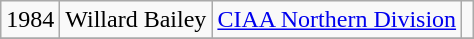<table class="wikitable" style="text-align:center;">
<tr>
<td>1984</td>
<td>Willard Bailey</td>
<td><a href='#'>CIAA Northern Division</a></td>
<td></td>
</tr>
<tr>
</tr>
</table>
